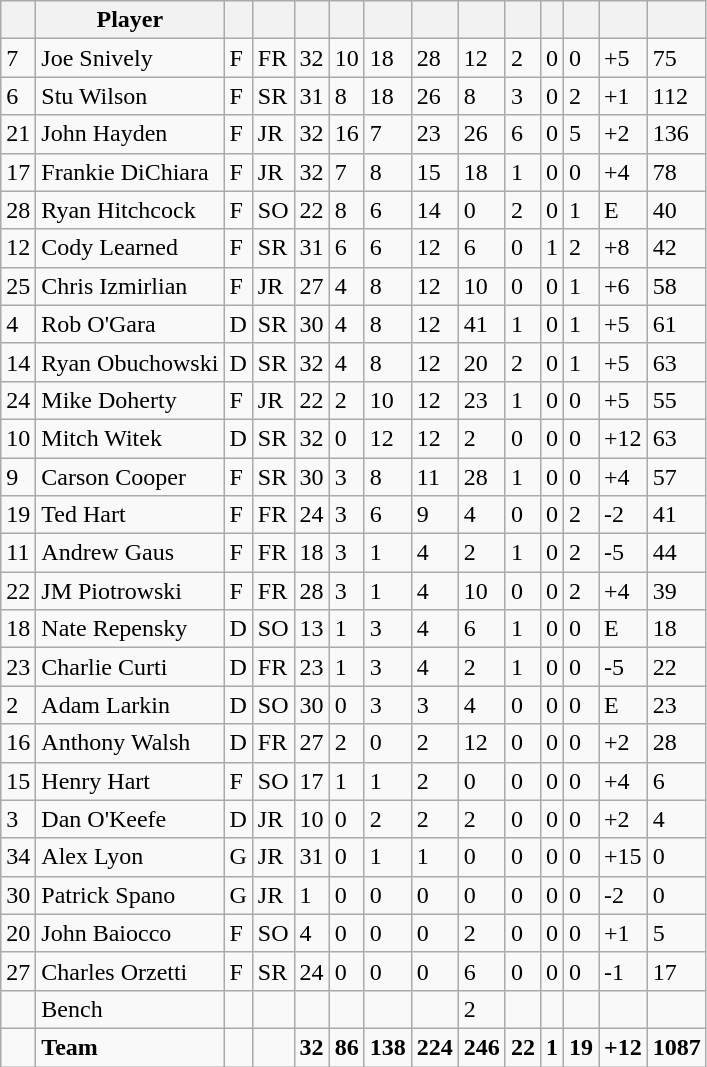<table class="wikitable sortable">
<tr>
<th></th>
<th>Player</th>
<th></th>
<th></th>
<th></th>
<th></th>
<th></th>
<th></th>
<th></th>
<th></th>
<th></th>
<th></th>
<th></th>
<th></th>
</tr>
<tr>
<td>7</td>
<td>Joe Snively</td>
<td>F</td>
<td>FR</td>
<td>32</td>
<td>10</td>
<td>18</td>
<td>28</td>
<td>12</td>
<td>2</td>
<td>0</td>
<td>0</td>
<td>+5</td>
<td>75</td>
</tr>
<tr>
<td>6</td>
<td>Stu Wilson</td>
<td>F</td>
<td>SR</td>
<td>31</td>
<td>8</td>
<td>18</td>
<td>26</td>
<td>8</td>
<td>3</td>
<td>0</td>
<td>2</td>
<td>+1</td>
<td>112</td>
</tr>
<tr>
<td>21</td>
<td>John Hayden</td>
<td>F</td>
<td>JR</td>
<td>32</td>
<td>16</td>
<td>7</td>
<td>23</td>
<td>26</td>
<td>6</td>
<td>0</td>
<td>5</td>
<td>+2</td>
<td>136</td>
</tr>
<tr>
<td>17</td>
<td>Frankie DiChiara</td>
<td>F</td>
<td>JR</td>
<td>32</td>
<td>7</td>
<td>8</td>
<td>15</td>
<td>18</td>
<td>1</td>
<td>0</td>
<td>0</td>
<td>+4</td>
<td>78</td>
</tr>
<tr>
<td>28</td>
<td>Ryan Hitchcock</td>
<td>F</td>
<td>SO</td>
<td>22</td>
<td>8</td>
<td>6</td>
<td>14</td>
<td>0</td>
<td>2</td>
<td>0</td>
<td>1</td>
<td>E</td>
<td>40</td>
</tr>
<tr>
<td>12</td>
<td>Cody Learned</td>
<td>F</td>
<td>SR</td>
<td>31</td>
<td>6</td>
<td>6</td>
<td>12</td>
<td>6</td>
<td>0</td>
<td>1</td>
<td>2</td>
<td>+8</td>
<td>42</td>
</tr>
<tr>
<td>25</td>
<td>Chris Izmirlian</td>
<td>F</td>
<td>JR</td>
<td>27</td>
<td>4</td>
<td>8</td>
<td>12</td>
<td>10</td>
<td>0</td>
<td>0</td>
<td>1</td>
<td>+6</td>
<td>58</td>
</tr>
<tr>
<td>4</td>
<td>Rob O'Gara</td>
<td>D</td>
<td>SR</td>
<td>30</td>
<td>4</td>
<td>8</td>
<td>12</td>
<td>41</td>
<td>1</td>
<td>0</td>
<td>1</td>
<td>+5</td>
<td>61</td>
</tr>
<tr>
<td>14</td>
<td>Ryan Obuchowski</td>
<td>D</td>
<td>SR</td>
<td>32</td>
<td>4</td>
<td>8</td>
<td>12</td>
<td>20</td>
<td>2</td>
<td>0</td>
<td>1</td>
<td>+5</td>
<td>63</td>
</tr>
<tr>
<td>24</td>
<td>Mike Doherty</td>
<td>F</td>
<td>JR</td>
<td>22</td>
<td>2</td>
<td>10</td>
<td>12</td>
<td>23</td>
<td>1</td>
<td>0</td>
<td>0</td>
<td>+5</td>
<td>55</td>
</tr>
<tr>
<td>10</td>
<td>Mitch Witek</td>
<td>D</td>
<td>SR</td>
<td>32</td>
<td>0</td>
<td>12</td>
<td>12</td>
<td>2</td>
<td>0</td>
<td>0</td>
<td>0</td>
<td>+12</td>
<td>63</td>
</tr>
<tr>
<td>9</td>
<td>Carson Cooper</td>
<td>F</td>
<td>SR</td>
<td>30</td>
<td>3</td>
<td>8</td>
<td>11</td>
<td>28</td>
<td>1</td>
<td>0</td>
<td>0</td>
<td>+4</td>
<td>57</td>
</tr>
<tr>
<td>19</td>
<td>Ted Hart</td>
<td>F</td>
<td>FR</td>
<td>24</td>
<td>3</td>
<td>6</td>
<td>9</td>
<td>4</td>
<td>0</td>
<td>0</td>
<td>2</td>
<td>-2</td>
<td>41</td>
</tr>
<tr>
<td>11</td>
<td>Andrew Gaus</td>
<td>F</td>
<td>FR</td>
<td>18</td>
<td>3</td>
<td>1</td>
<td>4</td>
<td>2</td>
<td>1</td>
<td>0</td>
<td>2</td>
<td>-5</td>
<td>44</td>
</tr>
<tr>
<td>22</td>
<td>JM Piotrowski</td>
<td>F</td>
<td>FR</td>
<td>28</td>
<td>3</td>
<td>1</td>
<td>4</td>
<td>10</td>
<td>0</td>
<td>0</td>
<td>2</td>
<td>+4</td>
<td>39</td>
</tr>
<tr>
<td>18</td>
<td>Nate Repensky</td>
<td>D</td>
<td>SO</td>
<td>13</td>
<td>1</td>
<td>3</td>
<td>4</td>
<td>6</td>
<td>1</td>
<td>0</td>
<td>0</td>
<td>E</td>
<td>18</td>
</tr>
<tr>
<td>23</td>
<td>Charlie Curti</td>
<td>D</td>
<td>FR</td>
<td>23</td>
<td>1</td>
<td>3</td>
<td>4</td>
<td>2</td>
<td>1</td>
<td>0</td>
<td>0</td>
<td>-5</td>
<td>22</td>
</tr>
<tr>
<td>2</td>
<td>Adam Larkin</td>
<td>D</td>
<td>SO</td>
<td>30</td>
<td>0</td>
<td>3</td>
<td>3</td>
<td>4</td>
<td>0</td>
<td>0</td>
<td>0</td>
<td>E</td>
<td>23</td>
</tr>
<tr>
<td>16</td>
<td>Anthony Walsh</td>
<td>D</td>
<td>FR</td>
<td>27</td>
<td>2</td>
<td>0</td>
<td>2</td>
<td>12</td>
<td>0</td>
<td>0</td>
<td>0</td>
<td>+2</td>
<td>28</td>
</tr>
<tr>
<td>15</td>
<td>Henry Hart</td>
<td>F</td>
<td>SO</td>
<td>17</td>
<td>1</td>
<td>1</td>
<td>2</td>
<td>0</td>
<td>0</td>
<td>0</td>
<td>0</td>
<td>+4</td>
<td>6</td>
</tr>
<tr>
<td>3</td>
<td>Dan O'Keefe</td>
<td>D</td>
<td>JR</td>
<td>10</td>
<td>0</td>
<td>2</td>
<td>2</td>
<td>2</td>
<td>0</td>
<td>0</td>
<td>0</td>
<td>+2</td>
<td>4</td>
</tr>
<tr>
<td>34</td>
<td>Alex Lyon</td>
<td>G</td>
<td>JR</td>
<td>31</td>
<td>0</td>
<td>1</td>
<td>1</td>
<td>0</td>
<td>0</td>
<td>0</td>
<td>0</td>
<td>+15</td>
<td>0</td>
</tr>
<tr>
<td>30</td>
<td>Patrick Spano</td>
<td>G</td>
<td>JR</td>
<td>1</td>
<td>0</td>
<td>0</td>
<td>0</td>
<td>0</td>
<td>0</td>
<td>0</td>
<td>0</td>
<td>-2</td>
<td>0</td>
</tr>
<tr>
<td>20</td>
<td>John Baiocco</td>
<td>F</td>
<td>SO</td>
<td>4</td>
<td>0</td>
<td>0</td>
<td>0</td>
<td>2</td>
<td>0</td>
<td>0</td>
<td>0</td>
<td>+1</td>
<td>5</td>
</tr>
<tr>
<td>27</td>
<td>Charles Orzetti</td>
<td>F</td>
<td>SR</td>
<td>24</td>
<td>0</td>
<td>0</td>
<td>0</td>
<td>6</td>
<td>0</td>
<td>0</td>
<td>0</td>
<td>-1</td>
<td>17</td>
</tr>
<tr>
<td></td>
<td>Bench</td>
<td></td>
<td></td>
<td></td>
<td></td>
<td></td>
<td></td>
<td>2</td>
<td></td>
<td></td>
<td></td>
<td></td>
<td></td>
</tr>
<tr class="sortbottom">
<td></td>
<td><strong>Team</strong></td>
<td></td>
<td></td>
<td><strong>32</strong></td>
<td><strong>86</strong></td>
<td><strong>138</strong></td>
<td><strong>224</strong></td>
<td><strong>246</strong></td>
<td><strong>22</strong></td>
<td><strong>1</strong></td>
<td><strong>19</strong></td>
<td><strong>+12</strong></td>
<td><strong>1087</strong></td>
</tr>
</table>
